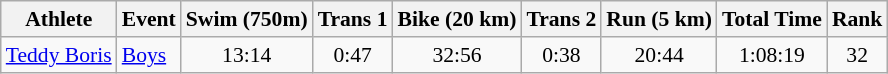<table class="wikitable" style="font-size:90%;">
<tr>
<th>Athlete</th>
<th>Event</th>
<th>Swim (750m)</th>
<th>Trans 1</th>
<th>Bike (20 km)</th>
<th>Trans 2</th>
<th>Run (5 km)</th>
<th>Total Time</th>
<th>Rank</th>
</tr>
<tr align=center>
<td align=left><a href='#'>Teddy Boris</a></td>
<td align=left><a href='#'>Boys</a></td>
<td>13:14</td>
<td>0:47</td>
<td>32:56</td>
<td>0:38</td>
<td>20:44</td>
<td>1:08:19</td>
<td>32</td>
</tr>
</table>
